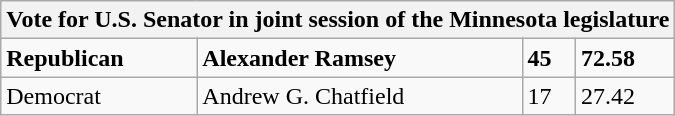<table class="wikitable">
<tr>
<th colspan="4">Vote for U.S. Senator in joint session of the Minnesota legislature</th>
</tr>
<tr>
<td><strong>Republican</strong></td>
<td><strong>Alexander Ramsey</strong></td>
<td><strong>45</strong></td>
<td><strong>72.58</strong></td>
</tr>
<tr>
<td>Democrat</td>
<td>Andrew G. Chatfield</td>
<td>17</td>
<td>27.42</td>
</tr>
</table>
